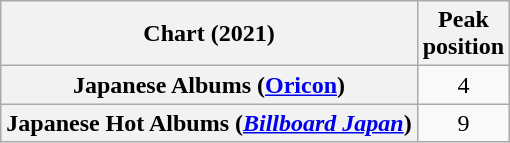<table class="wikitable plainrowheaders sortable" style="text-align:center;">
<tr>
<th scope="col">Chart (2021)</th>
<th scope="col">Peak<br>position</th>
</tr>
<tr>
<th scope="row">Japanese Albums (<a href='#'>Oricon</a>)</th>
<td>4</td>
</tr>
<tr>
<th scope="row">Japanese Hot Albums (<em><a href='#'>Billboard Japan</a></em>)</th>
<td>9</td>
</tr>
</table>
